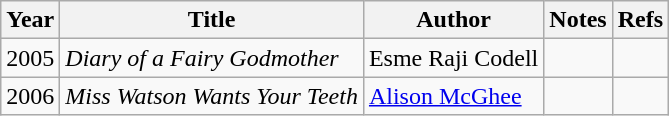<table class="wikitable sortable plainrowheaders">
<tr>
<th>Year</th>
<th>Title</th>
<th>Author</th>
<th class="unsortable">Notes</th>
<th class="unsortable">Refs</th>
</tr>
<tr>
<td>2005</td>
<td><em>Diary of a Fairy Godmother</em></td>
<td>Esme Raji Codell</td>
<td></td>
<td></td>
</tr>
<tr>
<td>2006</td>
<td><em>Miss Watson Wants Your Teeth</em></td>
<td><a href='#'>Alison McGhee</a></td>
<td></td>
<td></td>
</tr>
</table>
